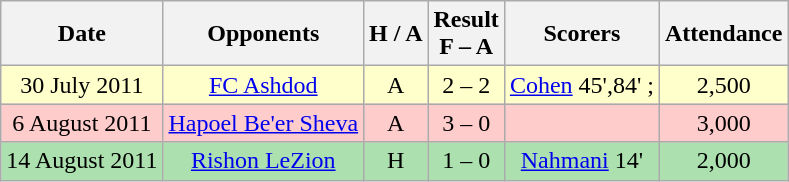<table class="wikitable" style="text-align:center">
<tr>
<th>Date</th>
<th>Opponents</th>
<th>H / A</th>
<th>Result<br>F – A</th>
<th>Scorers</th>
<th>Attendance</th>
</tr>
<tr bgcolor="#ffffcc">
<td>30 July 2011</td>
<td><a href='#'>FC Ashdod</a></td>
<td>A</td>
<td>2 – 2</td>
<td><a href='#'>Cohen</a> 45',84' ;</td>
<td>2,500</td>
</tr>
<tr bgcolor="#ffcccc">
<td>6 August 2011</td>
<td><a href='#'>Hapoel Be'er Sheva</a></td>
<td>A</td>
<td>3 – 0</td>
<td></td>
<td>3,000</td>
</tr>
<tr bgcolor="#ACE1AF">
<td>14 August 2011</td>
<td><a href='#'>Rishon LeZion</a></td>
<td>H</td>
<td>1 – 0</td>
<td><a href='#'>Nahmani</a> 14'</td>
<td>2,000</td>
</tr>
</table>
